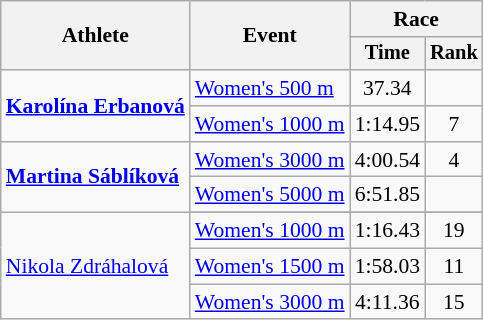<table class="wikitable" style="font-size:90%">
<tr>
<th rowspan=2>Athlete</th>
<th rowspan=2>Event</th>
<th colspan="2">Race</th>
</tr>
<tr style="font-size:95%">
<th>Time</th>
<th>Rank</th>
</tr>
<tr align=center>
<td align=left rowspan=2><strong><a href='#'>Karolína Erbanová</a></strong></td>
<td align=left><a href='#'>Women's 500 m</a></td>
<td>37.34</td>
<td></td>
</tr>
<tr align=center>
<td align=left><a href='#'>Women's 1000 m</a></td>
<td>1:14.95</td>
<td>7</td>
</tr>
<tr align=center>
<td align=left rowspan=2><strong><a href='#'>Martina Sáblíková</a></strong></td>
<td align=left><a href='#'>Women's 3000 m</a></td>
<td>4:00.54</td>
<td>4</td>
</tr>
<tr align=center>
<td align=left><a href='#'>Women's 5000 m</a></td>
<td>6:51.85</td>
<td></td>
</tr>
<tr align=center>
<td align=left rowspan=4><a href='#'>Nikola Zdráhalová</a></td>
</tr>
<tr align=center>
<td align=left><a href='#'>Women's 1000 m</a></td>
<td>1:16.43</td>
<td>19</td>
</tr>
<tr align=center>
<td align=left><a href='#'>Women's 1500 m</a></td>
<td>1:58.03</td>
<td>11</td>
</tr>
<tr align=center>
<td align=left><a href='#'>Women's 3000 m</a></td>
<td>4:11.36</td>
<td>15</td>
</tr>
</table>
